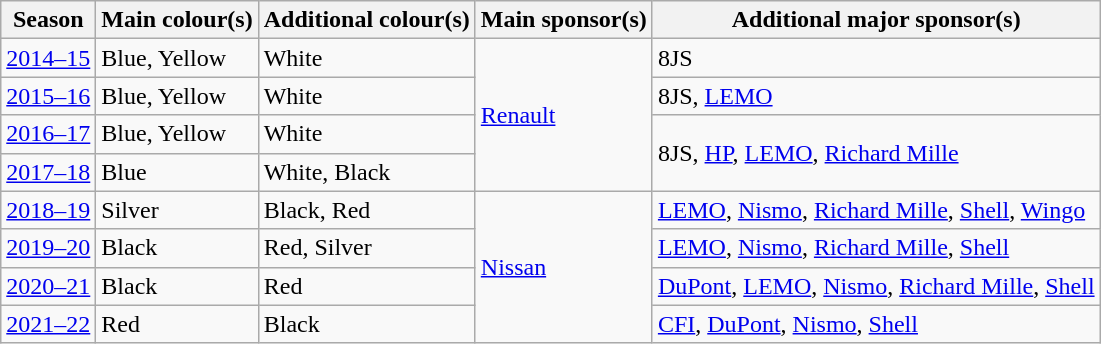<table class="wikitable">
<tr>
<th>Season</th>
<th>Main colour(s)</th>
<th>Additional colour(s)</th>
<th>Main sponsor(s)</th>
<th>Additional major sponsor(s)</th>
</tr>
<tr>
<td><a href='#'>2014–15</a></td>
<td>Blue, Yellow</td>
<td>White</td>
<td rowspan="4"><a href='#'>Renault</a></td>
<td>8JS</td>
</tr>
<tr>
<td><a href='#'>2015–16</a></td>
<td>Blue, Yellow</td>
<td>White</td>
<td>8JS, <a href='#'>LEMO</a></td>
</tr>
<tr>
<td><a href='#'>2016–17</a></td>
<td>Blue, Yellow</td>
<td>White</td>
<td rowspan="2">8JS, <a href='#'>HP</a>, <a href='#'>LEMO</a>, <a href='#'>Richard Mille</a></td>
</tr>
<tr>
<td><a href='#'>2017–18</a></td>
<td>Blue</td>
<td>White, Black</td>
</tr>
<tr>
<td><a href='#'>2018–19</a></td>
<td>Silver</td>
<td>Black, Red</td>
<td rowspan="4"><a href='#'>Nissan</a></td>
<td><a href='#'>LEMO</a>, <a href='#'>Nismo</a>, <a href='#'>Richard Mille</a>, <a href='#'>Shell</a>, <a href='#'>Wingo</a></td>
</tr>
<tr>
<td><a href='#'>2019–20</a></td>
<td>Black</td>
<td>Red, Silver</td>
<td><a href='#'>LEMO</a>, <a href='#'>Nismo</a>, <a href='#'>Richard Mille</a>, <a href='#'>Shell</a></td>
</tr>
<tr>
<td><a href='#'>2020–21</a></td>
<td>Black</td>
<td>Red</td>
<td><a href='#'>DuPont</a>, <a href='#'>LEMO</a>, <a href='#'>Nismo</a>, <a href='#'>Richard Mille</a>, <a href='#'>Shell</a></td>
</tr>
<tr>
<td><a href='#'>2021–22</a></td>
<td>Red</td>
<td>Black</td>
<td><a href='#'>CFI</a>, <a href='#'>DuPont</a>, <a href='#'>Nismo</a>, <a href='#'>Shell</a></td>
</tr>
</table>
